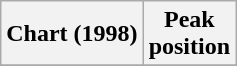<table class="wikitable">
<tr>
<th>Chart (1998)</th>
<th>Peak<br>position</th>
</tr>
<tr>
</tr>
</table>
